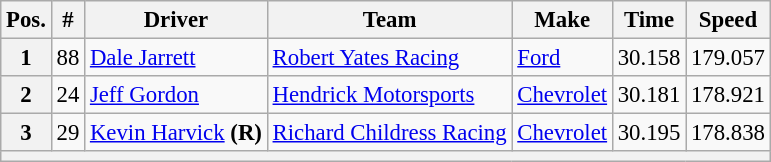<table class="wikitable" style="font-size:95%">
<tr>
<th>Pos.</th>
<th>#</th>
<th>Driver</th>
<th>Team</th>
<th>Make</th>
<th>Time</th>
<th>Speed</th>
</tr>
<tr>
<th>1</th>
<td>88</td>
<td><a href='#'>Dale Jarrett</a></td>
<td><a href='#'>Robert Yates Racing</a></td>
<td><a href='#'>Ford</a></td>
<td>30.158</td>
<td>179.057</td>
</tr>
<tr>
<th>2</th>
<td>24</td>
<td><a href='#'>Jeff Gordon</a></td>
<td><a href='#'>Hendrick Motorsports</a></td>
<td><a href='#'>Chevrolet</a></td>
<td>30.181</td>
<td>178.921</td>
</tr>
<tr>
<th>3</th>
<td>29</td>
<td><a href='#'>Kevin Harvick</a> <strong>(R)</strong></td>
<td><a href='#'>Richard Childress Racing</a></td>
<td><a href='#'>Chevrolet</a></td>
<td>30.195</td>
<td>178.838</td>
</tr>
<tr>
<th colspan="7"></th>
</tr>
</table>
